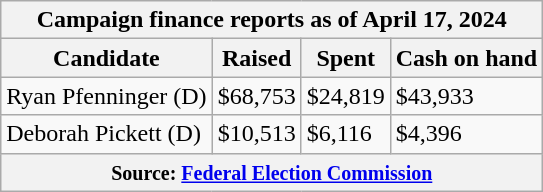<table class="wikitable sortable">
<tr>
<th colspan=4>Campaign finance reports as of April 17, 2024</th>
</tr>
<tr style="text-align:center;">
<th>Candidate</th>
<th>Raised</th>
<th>Spent</th>
<th>Cash on hand</th>
</tr>
<tr>
<td>Ryan Pfenninger (D)</td>
<td>$68,753</td>
<td>$24,819</td>
<td>$43,933</td>
</tr>
<tr>
<td>Deborah Pickett (D)</td>
<td>$10,513</td>
<td>$6,116</td>
<td>$4,396</td>
</tr>
<tr>
<th colspan="4"><small>Source: <a href='#'>Federal Election Commission</a></small></th>
</tr>
</table>
